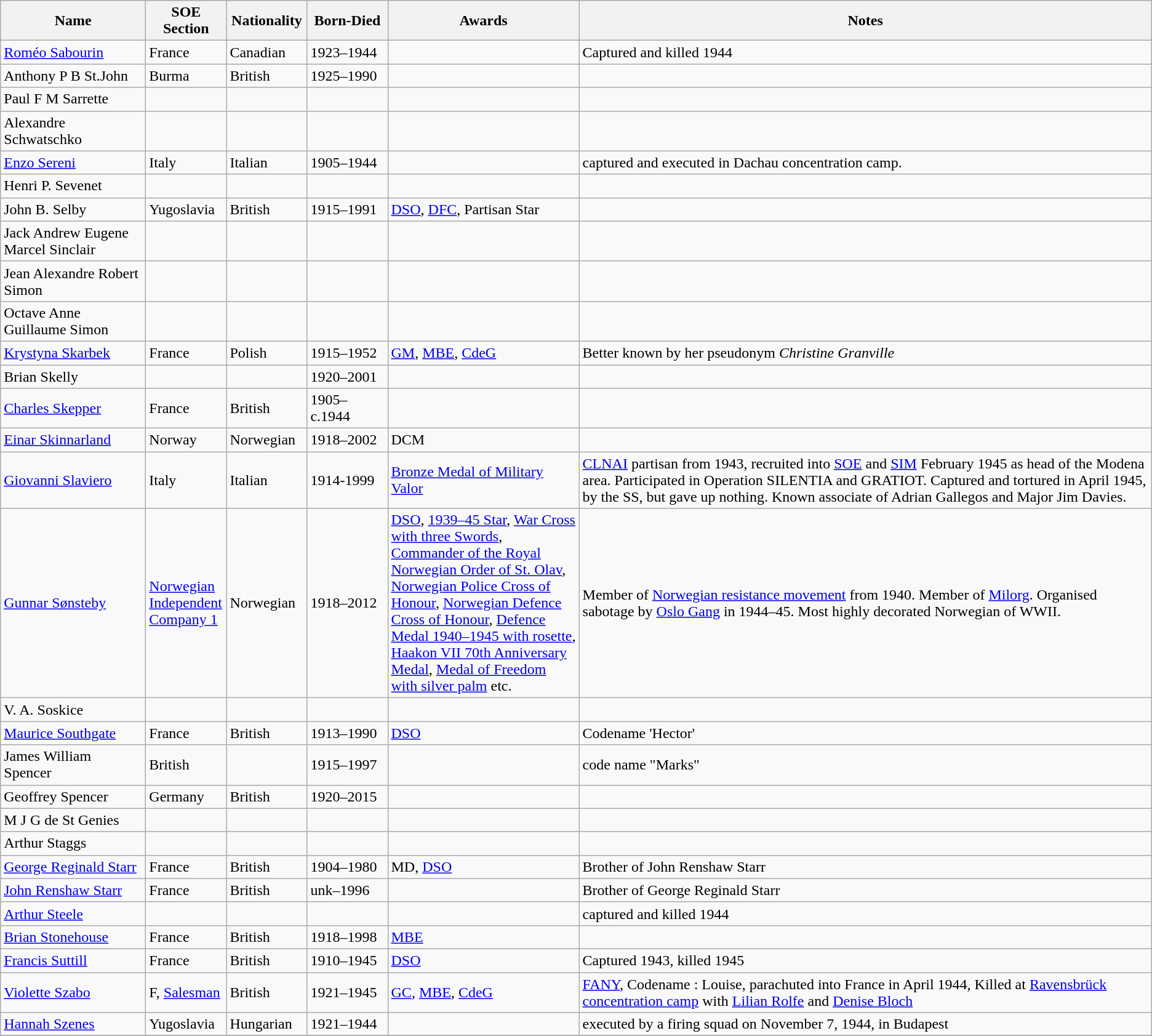<table class="wikitable">
<tr>
<th width="150">Name</th>
<th width="80">SOE Section</th>
<th width="80">Nationality</th>
<th width="80">Born-Died</th>
<th width="200">Awards</th>
<th>Notes</th>
</tr>
<tr>
<td><a href='#'>Roméo Sabourin</a></td>
<td>France</td>
<td>Canadian</td>
<td>1923–1944</td>
<td></td>
<td>Captured and killed 1944</td>
</tr>
<tr>
<td>Anthony P B St.John</td>
<td>Burma</td>
<td>British</td>
<td>1925–1990</td>
<td></td>
<td></td>
</tr>
<tr>
<td>Paul F M Sarrette</td>
<td></td>
<td></td>
<td></td>
<td></td>
<td></td>
</tr>
<tr>
<td>Alexandre Schwatschko</td>
<td></td>
<td></td>
<td></td>
<td></td>
<td></td>
</tr>
<tr>
<td><a href='#'>Enzo Sereni</a></td>
<td>Italy</td>
<td>Italian</td>
<td>1905–1944</td>
<td></td>
<td>captured and executed in Dachau concentration camp.</td>
</tr>
<tr>
<td>Henri P. Sevenet</td>
<td></td>
<td></td>
<td></td>
<td></td>
<td></td>
</tr>
<tr>
<td>John B. Selby</td>
<td>Yugoslavia</td>
<td>British</td>
<td>1915–1991</td>
<td><a href='#'>DSO</a>, <a href='#'>DFC</a>, Partisan Star</td>
<td></td>
</tr>
<tr>
<td>Jack Andrew Eugene Marcel Sinclair</td>
<td></td>
<td></td>
<td></td>
<td></td>
<td></td>
</tr>
<tr>
<td>Jean Alexandre Robert Simon</td>
<td></td>
<td></td>
<td></td>
<td></td>
<td></td>
</tr>
<tr>
<td>Octave Anne Guillaume Simon</td>
<td></td>
<td></td>
<td></td>
<td></td>
<td></td>
</tr>
<tr>
<td><a href='#'>Krystyna Skarbek</a></td>
<td>France</td>
<td>Polish</td>
<td>1915–1952</td>
<td><a href='#'>GM</a>, <a href='#'>MBE</a>, <a href='#'>CdeG</a></td>
<td>Better known by her pseudonym <em>Christine Granville</em></td>
</tr>
<tr>
<td>Brian Skelly</td>
<td></td>
<td></td>
<td>1920–2001</td>
<td></td>
<td></td>
</tr>
<tr>
<td><a href='#'>Charles Skepper</a></td>
<td>France</td>
<td>British</td>
<td>1905–c.1944</td>
<td></td>
<td></td>
</tr>
<tr>
<td><a href='#'>Einar Skinnarland</a></td>
<td>Norway</td>
<td>Norwegian</td>
<td>1918–2002</td>
<td>DCM</td>
<td></td>
</tr>
<tr>
<td><a href='#'>Giovanni Slaviero</a></td>
<td>Italy</td>
<td>Italian</td>
<td>1914-1999</td>
<td><a href='#'>Bronze Medal of Military Valor</a></td>
<td><a href='#'>CLNAI</a> partisan from 1943, recruited into <a href='#'>SOE</a> and <a href='#'>SIM</a> February 1945 as head of the Modena area. Participated in Operation SILENTIA and GRATIOT. Captured and tortured in April 1945, by the SS, but gave up nothing. Known associate of Adrian Gallegos and Major Jim Davies.</td>
</tr>
<tr>
<td><a href='#'>Gunnar Sønsteby</a></td>
<td><a href='#'>Norwegian Independent Company 1</a></td>
<td>Norwegian</td>
<td>1918–2012</td>
<td><a href='#'>DSO</a>, <a href='#'>1939–45 Star</a>, <a href='#'>War Cross with three Swords</a>, <a href='#'>Commander of the Royal Norwegian Order of St. Olav</a>, <a href='#'>Norwegian Police Cross of Honour</a>, <a href='#'>Norwegian Defence Cross of Honour</a>, <a href='#'>Defence Medal 1940–1945 with rosette</a>, <a href='#'>Haakon VII 70th Anniversary Medal</a>, <a href='#'>Medal of Freedom with silver palm</a> etc.</td>
<td>Member of <a href='#'>Norwegian resistance movement</a> from 1940. Member of <a href='#'>Milorg</a>. Organised sabotage by <a href='#'>Oslo Gang</a> in 1944–45. Most highly decorated Norwegian of WWII.</td>
</tr>
<tr>
<td>V. A. Soskice</td>
<td></td>
<td></td>
<td></td>
<td></td>
<td></td>
</tr>
<tr>
<td><a href='#'>Maurice Southgate</a></td>
<td>France</td>
<td>British</td>
<td>1913–1990</td>
<td><a href='#'>DSO</a></td>
<td>Codename 'Hector'</td>
</tr>
<tr>
<td>James William Spencer</td>
<td>British</td>
<td></td>
<td>1915–1997</td>
<td></td>
<td>code name "Marks"</td>
</tr>
<tr>
<td>Geoffrey Spencer</td>
<td>Germany</td>
<td>British</td>
<td>1920–2015</td>
<td></td>
<td></td>
</tr>
<tr>
<td>M J G de St Genies</td>
<td></td>
<td></td>
<td></td>
<td></td>
<td></td>
</tr>
<tr>
<td>Arthur Staggs</td>
<td></td>
<td></td>
<td></td>
<td></td>
<td></td>
</tr>
<tr>
<td><a href='#'>George Reginald Starr</a></td>
<td>France</td>
<td>British</td>
<td>1904–1980</td>
<td>MD, <a href='#'>DSO</a></td>
<td>Brother of John Renshaw Starr</td>
</tr>
<tr>
<td><a href='#'>John Renshaw Starr</a></td>
<td>France</td>
<td>British</td>
<td>unk–1996</td>
<td></td>
<td>Brother of George Reginald Starr</td>
</tr>
<tr>
<td><a href='#'>Arthur Steele</a></td>
<td></td>
<td></td>
<td></td>
<td></td>
<td>captured and killed 1944</td>
</tr>
<tr>
<td><a href='#'>Brian Stonehouse</a></td>
<td>France</td>
<td>British</td>
<td>1918–1998</td>
<td><a href='#'>MBE</a></td>
<td></td>
</tr>
<tr>
<td><a href='#'>Francis Suttill</a></td>
<td>France</td>
<td>British</td>
<td>1910–1945</td>
<td><a href='#'>DSO</a></td>
<td>Captured 1943, killed 1945</td>
</tr>
<tr>
<td><a href='#'>Violette Szabo</a></td>
<td>F, <a href='#'>Salesman</a></td>
<td>British</td>
<td>1921–1945</td>
<td><a href='#'>GC</a>, <a href='#'>MBE</a>, <a href='#'>CdeG</a></td>
<td><a href='#'>FANY</a>, Codename : Louise, parachuted into France in April 1944, Killed at <a href='#'>Ravensbrück concentration camp</a> with <a href='#'>Lilian Rolfe</a> and <a href='#'>Denise Bloch</a></td>
</tr>
<tr>
<td><a href='#'>Hannah Szenes</a></td>
<td>Yugoslavia</td>
<td>Hungarian</td>
<td>1921–1944</td>
<td></td>
<td>executed by a firing squad on November 7, 1944, in Budapest</td>
</tr>
<tr>
</tr>
</table>
